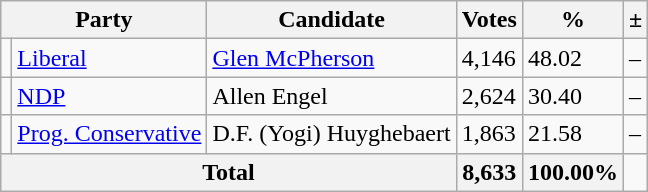<table class="wikitable">
<tr>
<th colspan="2">Party</th>
<th>Candidate</th>
<th>Votes</th>
<th>%</th>
<th>±</th>
</tr>
<tr>
<td></td>
<td><a href='#'>Liberal</a></td>
<td><a href='#'>Glen McPherson</a></td>
<td>4,146</td>
<td>48.02</td>
<td>–</td>
</tr>
<tr>
<td></td>
<td><a href='#'>NDP</a></td>
<td>Allen Engel</td>
<td>2,624</td>
<td>30.40</td>
<td>–</td>
</tr>
<tr>
<td></td>
<td><a href='#'>Prog. Conservative</a></td>
<td>D.F. (Yogi) Huyghebaert</td>
<td>1,863</td>
<td>21.58</td>
<td>–</td>
</tr>
<tr>
<th colspan="3">Total</th>
<th>8,633</th>
<th>100.00%</th>
</tr>
</table>
